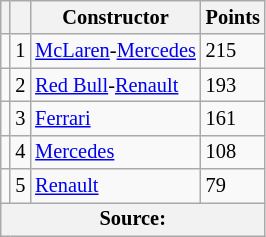<table class="wikitable" style="font-size: 85%;">
<tr>
<th></th>
<th></th>
<th>Constructor</th>
<th>Points</th>
</tr>
<tr>
<td></td>
<td align="center">1</td>
<td> <a href='#'>McLaren</a>-<a href='#'>Mercedes</a></td>
<td>215</td>
</tr>
<tr>
<td></td>
<td align="center">2</td>
<td> <a href='#'>Red Bull</a>-<a href='#'>Renault</a></td>
<td>193</td>
</tr>
<tr>
<td></td>
<td align="center">3</td>
<td> <a href='#'>Ferrari</a></td>
<td>161</td>
</tr>
<tr>
<td></td>
<td align="center">4</td>
<td> <a href='#'>Mercedes</a></td>
<td>108</td>
</tr>
<tr>
<td></td>
<td align="center">5</td>
<td> <a href='#'>Renault</a></td>
<td>79</td>
</tr>
<tr>
<th colspan=4>Source: </th>
</tr>
</table>
